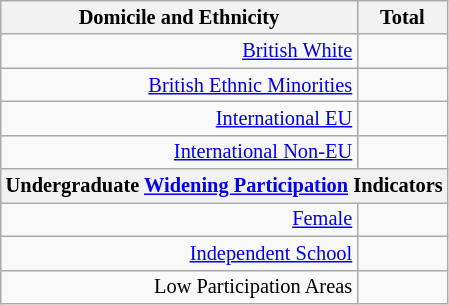<table class="wikitable floatright sortable collapsible mw-collapsible"; style="font-size:85%; text-align:right;">
<tr>
<th>Domicile and Ethnicity</th>
<th colspan="2" data-sort-type=number>Total</th>
</tr>
<tr>
<td><a href='#'>British White</a></td>
<td align=right></td>
</tr>
<tr>
<td><a href='#'>British Ethnic Minorities</a></td>
<td align=right></td>
</tr>
<tr>
<td><a href='#'>International EU</a></td>
<td align=right></td>
</tr>
<tr>
<td><a href='#'>International Non-EU</a></td>
<td align=right></td>
</tr>
<tr>
<th colspan="4" data-sort-type=number>Undergraduate <a href='#'>Widening Participation</a> Indicators</th>
</tr>
<tr>
<td><a href='#'>Female</a></td>
<td align=right></td>
</tr>
<tr>
<td><a href='#'>Independent School</a></td>
<td align=right></td>
</tr>
<tr>
<td>Low Participation Areas</td>
<td align=right></td>
</tr>
</table>
